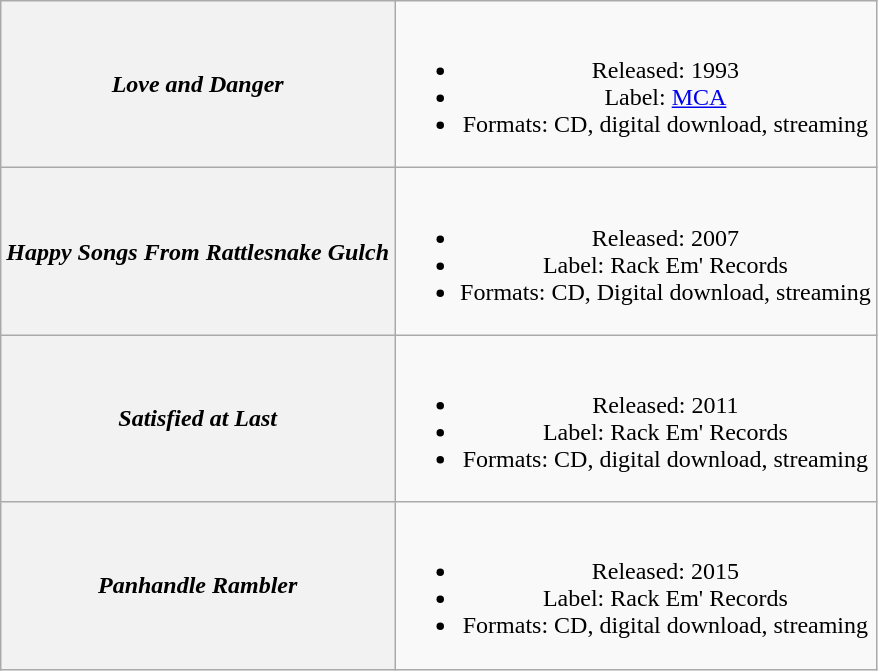<table class="wikitable plainrowheaders" style="text-align:center;">
<tr>
<th scope="row"><em>Love and Danger</em></th>
<td><br><ul><li>Released: 1993</li><li>Label: <a href='#'>MCA</a></li><li>Formats: CD, digital download, streaming</li></ul></td>
</tr>
<tr>
<th scope="row"><em>Happy Songs From Rattlesnake Gulch</em></th>
<td><br><ul><li>Released: 2007</li><li>Label: Rack Em' Records</li><li>Formats: CD, Digital download, streaming</li></ul></td>
</tr>
<tr>
<th scope="row"><em>Satisfied at Last</em></th>
<td><br><ul><li>Released: 2011</li><li>Label: Rack Em' Records</li><li>Formats: CD, digital download, streaming</li></ul></td>
</tr>
<tr>
<th scope="row"><em>Panhandle Rambler</em></th>
<td><br><ul><li>Released: 2015</li><li>Label: Rack Em' Records</li><li>Formats: CD, digital download, streaming</li></ul></td>
</tr>
</table>
